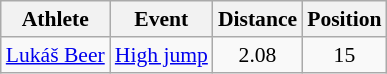<table class=wikitable style="font-size:90%">
<tr>
<th>Athlete</th>
<th>Event</th>
<th>Distance</th>
<th>Position</th>
</tr>
<tr align=center>
<td align=left><a href='#'>Lukáš Beer</a></td>
<td align=left><a href='#'>High jump</a></td>
<td>2.08</td>
<td>15</td>
</tr>
</table>
